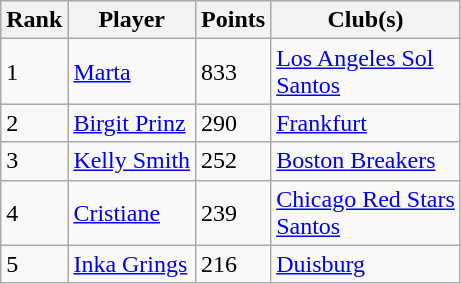<table class="sortable wikitable">
<tr>
<th>Rank</th>
<th>Player</th>
<th>Points</th>
<th>Club(s)</th>
</tr>
<tr>
<td>1</td>
<td> <a href='#'>Marta</a></td>
<td>833</td>
<td> <a href='#'>Los Angeles Sol</a><br> <a href='#'>Santos</a></td>
</tr>
<tr>
<td>2</td>
<td> <a href='#'>Birgit Prinz</a></td>
<td>290</td>
<td> <a href='#'>Frankfurt</a></td>
</tr>
<tr>
<td>3</td>
<td> <a href='#'>Kelly Smith</a></td>
<td>252</td>
<td> <a href='#'>Boston Breakers</a></td>
</tr>
<tr>
<td>4</td>
<td> <a href='#'>Cristiane</a></td>
<td>239</td>
<td> <a href='#'>Chicago Red Stars</a><br> <a href='#'>Santos</a></td>
</tr>
<tr>
<td>5</td>
<td> <a href='#'>Inka Grings</a></td>
<td>216</td>
<td> <a href='#'>Duisburg</a></td>
</tr>
</table>
